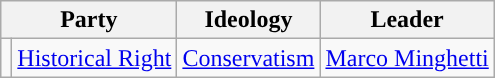<table class=wikitable style="font-size:100%">
<tr>
<th colspan=2>Party</th>
<th>Ideology</th>
<th>Leader</th>
</tr>
<tr>
<td style="color:inherit;background:"></td>
<td><a href='#'>Historical Right</a></td>
<td><a href='#'>Conservatism</a></td>
<td><a href='#'>Marco Minghetti</a></td>
</tr>
</table>
